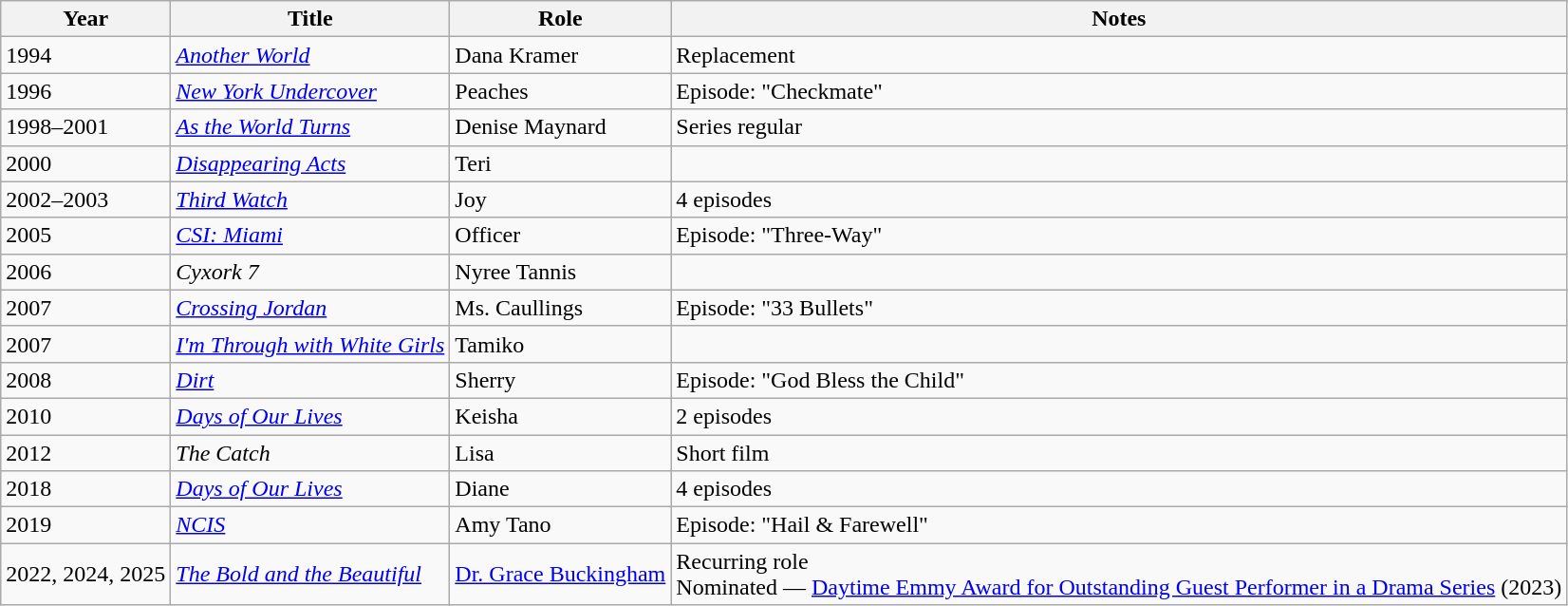<table class="wikitable sortable">
<tr>
<th>Year</th>
<th>Title</th>
<th>Role</th>
<th class="unsortable">Notes</th>
</tr>
<tr>
<td>1994</td>
<td><em><a href='#'>Another World</a></em></td>
<td>Dana Kramer</td>
<td>Replacement</td>
</tr>
<tr>
<td>1996</td>
<td><em><a href='#'>New York Undercover</a></em></td>
<td>Peaches</td>
<td>Episode: "Checkmate"</td>
</tr>
<tr>
<td>1998–2001</td>
<td><em><a href='#'>As the World Turns</a></em></td>
<td>Denise Maynard</td>
<td>Series regular</td>
</tr>
<tr>
<td>2000</td>
<td><em><a href='#'>Disappearing Acts</a></em></td>
<td>Teri</td>
<td></td>
</tr>
<tr>
<td>2002–2003</td>
<td><em><a href='#'>Third Watch</a></em></td>
<td>Joy</td>
<td>4 episodes</td>
</tr>
<tr>
<td>2005</td>
<td><em><a href='#'>CSI: Miami</a></em></td>
<td>Officer</td>
<td>Episode: "Three-Way"</td>
</tr>
<tr>
<td>2006</td>
<td><em>Cyxork 7</em></td>
<td>Nyree Tannis</td>
<td></td>
</tr>
<tr>
<td>2007</td>
<td><em><a href='#'>Crossing Jordan</a></em></td>
<td>Ms. Caullings</td>
<td>Episode: "33 Bullets"</td>
</tr>
<tr>
<td>2007</td>
<td><em><a href='#'>I'm Through with White Girls</a></em></td>
<td>Tamiko</td>
<td></td>
</tr>
<tr>
<td>2008</td>
<td><em><a href='#'>Dirt</a></em></td>
<td>Sherry</td>
<td>Episode: "God Bless the Child"</td>
</tr>
<tr>
<td>2010</td>
<td><em><a href='#'>Days of Our Lives</a></em></td>
<td>Keisha</td>
<td>2 episodes</td>
</tr>
<tr>
<td>2012</td>
<td><em>The Catch</em></td>
<td>Lisa</td>
<td>Short film</td>
</tr>
<tr>
<td>2018</td>
<td><em><a href='#'>Days of Our Lives</a></em></td>
<td>Diane</td>
<td>4 episodes</td>
</tr>
<tr>
<td>2019</td>
<td><em><a href='#'>NCIS</a></em></td>
<td>Amy Tano</td>
<td>Episode: "Hail & Farewell"</td>
</tr>
<tr>
<td>2022, 2024, 2025</td>
<td><em><a href='#'>The Bold and the Beautiful</a></em></td>
<td><a href='#'>Dr. Grace Buckingham</a></td>
<td>Recurring role<br>Nominated — <a href='#'>Daytime Emmy Award for Outstanding Guest Performer in a Drama Series</a> (2023)</td>
</tr>
</table>
